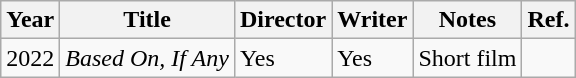<table class="wikitable sortable">
<tr>
<th>Year</th>
<th>Title</th>
<th>Director</th>
<th>Writer</th>
<th>Notes</th>
<th>Ref.</th>
</tr>
<tr>
<td>2022</td>
<td><em>Based On, If Any</em></td>
<td>Yes</td>
<td>Yes</td>
<td>Short film</td>
<td></td>
</tr>
</table>
